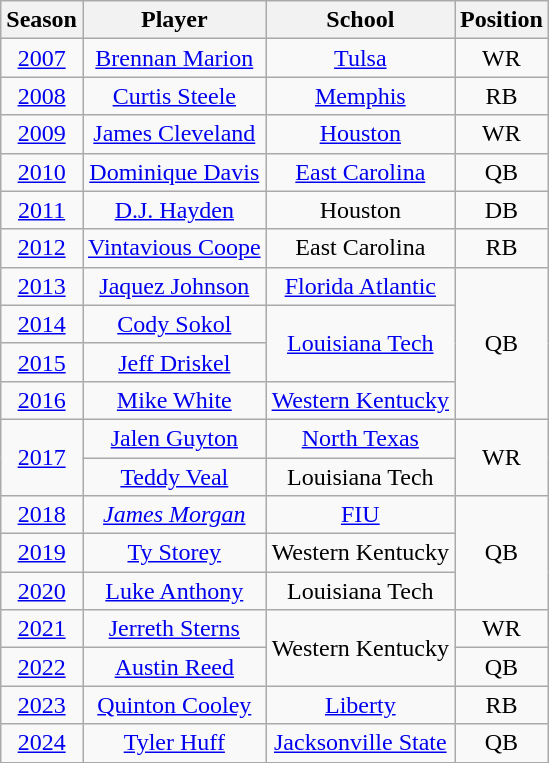<table class="wikitable sortable">
<tr>
<th>Season</th>
<th>Player</th>
<th>School</th>
<th>Position</th>
</tr>
<tr align="center">
<td><a href='#'>2007</a></td>
<td><a href='#'>Brennan Marion</a></td>
<td><a href='#'>Tulsa</a></td>
<td>WR</td>
</tr>
<tr align="center">
<td><a href='#'>2008</a></td>
<td><a href='#'>Curtis Steele</a></td>
<td><a href='#'>Memphis</a></td>
<td>RB</td>
</tr>
<tr align="center">
<td><a href='#'>2009</a></td>
<td><a href='#'>James Cleveland</a></td>
<td><a href='#'>Houston</a></td>
<td>WR</td>
</tr>
<tr align="center">
<td><a href='#'>2010</a></td>
<td><a href='#'>Dominique Davis</a></td>
<td><a href='#'>East Carolina</a></td>
<td>QB</td>
</tr>
<tr align="center">
<td><a href='#'>2011</a></td>
<td><a href='#'>D.J. Hayden</a></td>
<td>Houston</td>
<td>DB</td>
</tr>
<tr align="center">
<td><a href='#'>2012</a></td>
<td><a href='#'>Vintavious Coope</a></td>
<td>East Carolina</td>
<td>RB</td>
</tr>
<tr align="center">
<td><a href='#'>2013</a></td>
<td><a href='#'>Jaquez Johnson</a></td>
<td><a href='#'>Florida Atlantic</a></td>
<td rowspan="4">QB</td>
</tr>
<tr align="center">
<td><a href='#'>2014</a></td>
<td><a href='#'>Cody Sokol</a></td>
<td rowspan="2"><a href='#'>Louisiana Tech</a></td>
</tr>
<tr align="center">
<td><a href='#'>2015</a></td>
<td><a href='#'>Jeff Driskel</a></td>
</tr>
<tr align="center">
<td><a href='#'>2016</a></td>
<td><a href='#'>Mike White</a></td>
<td><a href='#'>Western Kentucky</a></td>
</tr>
<tr align="center">
<td rowspan="2"><a href='#'>2017</a></td>
<td><a href='#'>Jalen Guyton</a></td>
<td><a href='#'>North Texas</a></td>
<td rowspan="2">WR</td>
</tr>
<tr align="center">
<td><a href='#'>Teddy Veal</a></td>
<td>Louisiana Tech</td>
</tr>
<tr align="center">
<td><a href='#'>2018</a></td>
<td><dfn><a href='#'>James Morgan</a></dfn></td>
<td><a href='#'>FIU</a></td>
<td rowspan="3">QB</td>
</tr>
<tr align="center">
<td><a href='#'>2019</a></td>
<td><a href='#'>Ty Storey</a></td>
<td>Western Kentucky</td>
</tr>
<tr align="center">
<td><a href='#'>2020</a></td>
<td><a href='#'>Luke Anthony</a></td>
<td>Louisiana Tech</td>
</tr>
<tr align="center">
<td><a href='#'>2021</a></td>
<td><a href='#'>Jerreth Sterns</a></td>
<td rowspan="2">Western Kentucky</td>
<td>WR</td>
</tr>
<tr align="center">
<td><a href='#'>2022</a></td>
<td><a href='#'>Austin Reed</a></td>
<td>QB</td>
</tr>
<tr align="center">
<td><a href='#'>2023</a></td>
<td><a href='#'>Quinton Cooley</a></td>
<td><a href='#'>Liberty</a></td>
<td>RB</td>
</tr>
<tr align="center">
<td><a href='#'>2024</a></td>
<td><a href='#'>Tyler Huff</a></td>
<td><a href='#'>Jacksonville State</a></td>
<td>QB</td>
</tr>
</table>
